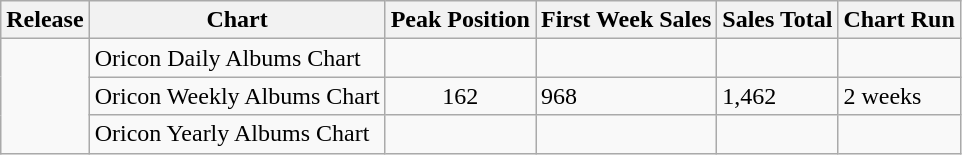<table class="wikitable">
<tr>
<th>Release</th>
<th>Chart</th>
<th>Peak Position</th>
<th>First Week Sales</th>
<th>Sales Total</th>
<th>Chart Run</th>
</tr>
<tr>
<td rowspan="3"></td>
<td>Oricon Daily Albums Chart</td>
<td style="text-align:center;"></td>
<td></td>
<td></td>
<td></td>
</tr>
<tr>
<td>Oricon Weekly Albums Chart</td>
<td style="text-align:center;">162</td>
<td>968</td>
<td>1,462</td>
<td>2 weeks</td>
</tr>
<tr>
<td>Oricon Yearly Albums Chart</td>
<td style="text-align:center;"></td>
<td></td>
<td></td>
<td></td>
</tr>
</table>
